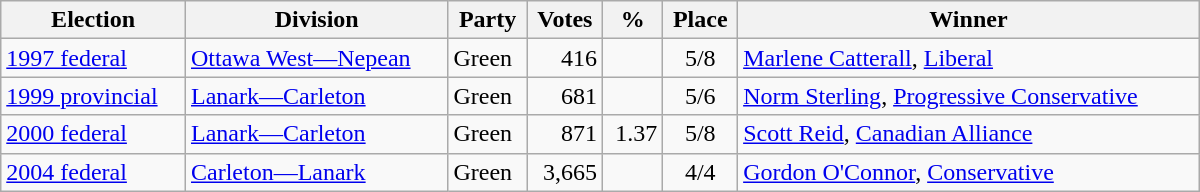<table class="wikitable" width="800">
<tr>
<th align="left">Election</th>
<th align="left">Division</th>
<th align="left">Party</th>
<th align="right">Votes</th>
<th align="right">%</th>
<th align="center">Place</th>
<th align="center">Winner</th>
</tr>
<tr>
<td align="left"><a href='#'>1997 federal</a></td>
<td align="left"><a href='#'>Ottawa West—Nepean</a></td>
<td align="left">Green</td>
<td align="right">416</td>
<td align="right"></td>
<td align="center">5/8</td>
<td align="left"><a href='#'>Marlene Catterall</a>, <a href='#'>Liberal</a></td>
</tr>
<tr>
<td align="left"><a href='#'>1999 provincial</a></td>
<td align="left"><a href='#'>Lanark—Carleton</a></td>
<td align="left">Green</td>
<td align="right">681</td>
<td align="right"></td>
<td align="center">5/6</td>
<td align="left"><a href='#'>Norm Sterling</a>, <a href='#'>Progressive Conservative</a></td>
</tr>
<tr>
<td align="left"><a href='#'>2000 federal</a></td>
<td align="left"><a href='#'>Lanark—Carleton</a></td>
<td align="left">Green</td>
<td align="right">871</td>
<td align="right">1.37</td>
<td align="center">5/8</td>
<td align="left"><a href='#'>Scott Reid</a>, <a href='#'>Canadian Alliance</a></td>
</tr>
<tr>
<td align="left"><a href='#'>2004 federal</a></td>
<td align="left"><a href='#'>Carleton—Lanark</a></td>
<td align="left">Green</td>
<td align="right">3,665</td>
<td align="right"></td>
<td align="center">4/4</td>
<td align="left"><a href='#'>Gordon O'Connor</a>, <a href='#'>Conservative</a></td>
</tr>
</table>
